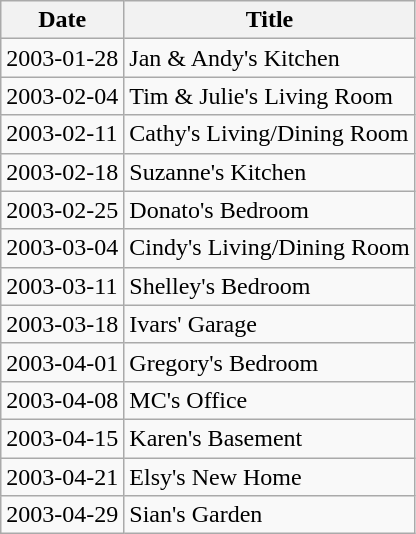<table class="wikitable">
<tr>
<th>Date</th>
<th>Title</th>
</tr>
<tr>
<td>2003-01-28</td>
<td>Jan & Andy's Kitchen</td>
</tr>
<tr>
<td>2003-02-04</td>
<td>Tim & Julie's Living Room</td>
</tr>
<tr>
<td>2003-02-11</td>
<td>Cathy's Living/Dining Room</td>
</tr>
<tr>
<td>2003-02-18</td>
<td>Suzanne's Kitchen</td>
</tr>
<tr>
<td>2003-02-25</td>
<td>Donato's Bedroom</td>
</tr>
<tr>
<td>2003-03-04</td>
<td>Cindy's Living/Dining Room</td>
</tr>
<tr>
<td>2003-03-11</td>
<td>Shelley's Bedroom</td>
</tr>
<tr>
<td>2003-03-18</td>
<td>Ivars' Garage</td>
</tr>
<tr>
<td>2003-04-01</td>
<td>Gregory's Bedroom</td>
</tr>
<tr>
<td>2003-04-08</td>
<td>MC's Office</td>
</tr>
<tr>
<td>2003-04-15</td>
<td>Karen's Basement</td>
</tr>
<tr>
<td>2003-04-21</td>
<td>Elsy's New Home</td>
</tr>
<tr>
<td>2003-04-29</td>
<td>Sian's Garden</td>
</tr>
</table>
